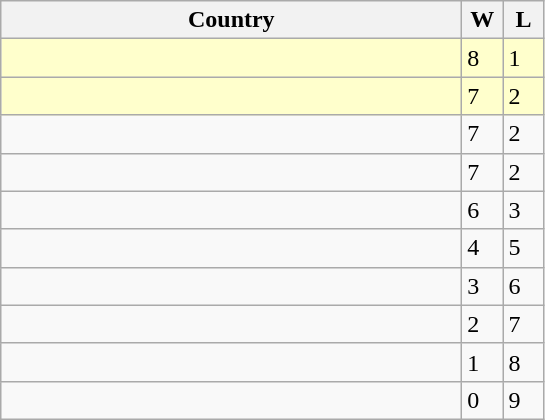<table class="wikitable">
<tr>
<th bgcolor="#efefef" width="300">Country</th>
<th bgcolor="#efefef" width="20">W</th>
<th bgcolor="#efefef" width="20">L</th>
</tr>
<tr bgcolor="#ffffcc">
<td></td>
<td>8</td>
<td>1</td>
</tr>
<tr bgcolor="#ffffcc">
<td></td>
<td>7</td>
<td>2</td>
</tr>
<tr>
<td></td>
<td>7</td>
<td>2</td>
</tr>
<tr>
<td></td>
<td>7</td>
<td>2</td>
</tr>
<tr>
<td></td>
<td>6</td>
<td>3</td>
</tr>
<tr>
<td></td>
<td>4</td>
<td>5</td>
</tr>
<tr>
<td></td>
<td>3</td>
<td>6</td>
</tr>
<tr>
<td></td>
<td>2</td>
<td>7</td>
</tr>
<tr>
<td></td>
<td>1</td>
<td>8</td>
</tr>
<tr>
<td></td>
<td>0</td>
<td>9</td>
</tr>
</table>
